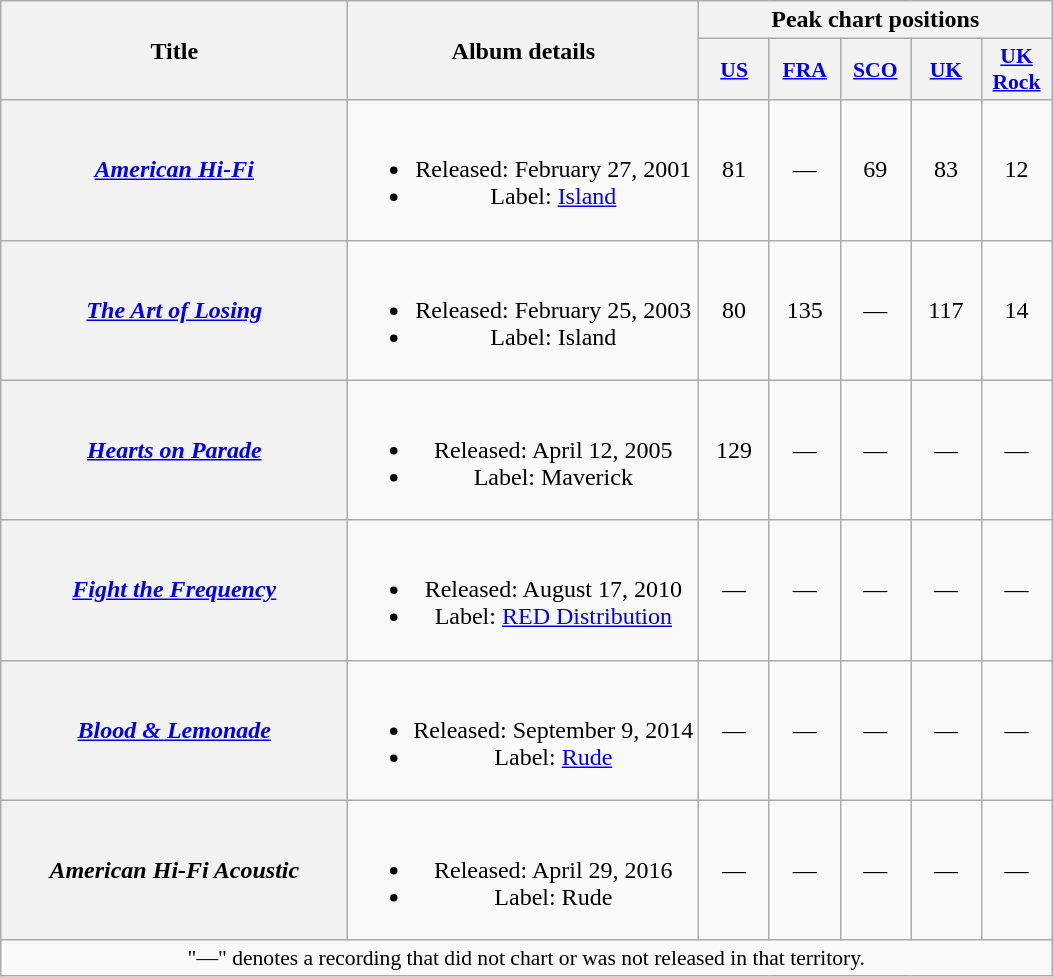<table class="wikitable plainrowheaders" style="text-align:center;">
<tr>
<th scope="col" rowspan="2" style="width:14em;">Title</th>
<th scope="col" rowspan="2">Album details</th>
<th scope="col" colspan="5">Peak chart positions</th>
</tr>
<tr>
<th scope="col" style="width:2.8em;font-size:90%;"><a href='#'>US</a><br></th>
<th scope="col" style="width:2.8em;font-size:90%;"><a href='#'>FRA</a><br></th>
<th scope="col" style="width:2.8em;font-size:90%;"><a href='#'>SCO</a><br></th>
<th scope="col" style="width:2.8em;font-size:90%;"><a href='#'>UK</a><br></th>
<th scope="col" style="width:2.8em;font-size:90%;"><a href='#'>UK<br>Rock</a><br></th>
</tr>
<tr>
<th scope="row"><em><a href='#'>American Hi-Fi</a></em></th>
<td><br><ul><li>Released: February 27, 2001</li><li>Label: <a href='#'>Island</a></li></ul></td>
<td>81</td>
<td>—</td>
<td>69</td>
<td>83</td>
<td>12</td>
</tr>
<tr>
<th scope="row"><em><a href='#'>The Art of Losing</a></em></th>
<td><br><ul><li>Released: February 25, 2003</li><li>Label: Island</li></ul></td>
<td>80</td>
<td>135</td>
<td>—</td>
<td>117</td>
<td>14</td>
</tr>
<tr>
<th scope="row"><em><a href='#'>Hearts on Parade</a></em></th>
<td><br><ul><li>Released: April 12, 2005</li><li>Label: Maverick</li></ul></td>
<td>129</td>
<td>—</td>
<td>—</td>
<td>—</td>
<td>—</td>
</tr>
<tr>
<th scope="row"><em><a href='#'>Fight the Frequency</a></em></th>
<td><br><ul><li>Released: August 17, 2010</li><li>Label: <a href='#'>RED Distribution</a></li></ul></td>
<td>—</td>
<td>—</td>
<td>—</td>
<td>—</td>
<td>—</td>
</tr>
<tr>
<th scope="row"><em><a href='#'>Blood & Lemonade</a></em></th>
<td><br><ul><li>Released: September 9, 2014</li><li>Label: <a href='#'>Rude</a></li></ul></td>
<td>—</td>
<td>—</td>
<td>—</td>
<td>—</td>
<td>—</td>
</tr>
<tr>
<th scope="row"><em>American Hi-Fi Acoustic</em></th>
<td><br><ul><li>Released: April 29, 2016</li><li>Label: Rude</li></ul></td>
<td>—</td>
<td>—</td>
<td>—</td>
<td>—</td>
<td>—</td>
</tr>
<tr>
<td colspan="14" style="font-size:90%">"—" denotes a recording that did not chart or was not released in that territory.</td>
</tr>
</table>
